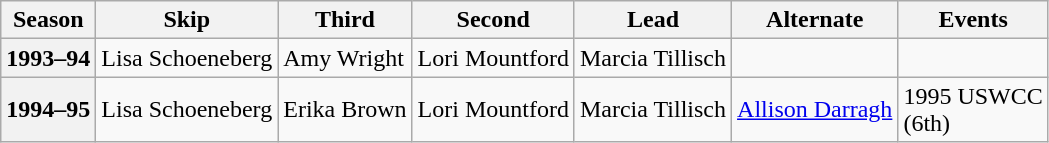<table class="wikitable">
<tr>
<th scope="col">Season</th>
<th scope="col">Skip</th>
<th scope="col">Third</th>
<th scope="col">Second</th>
<th scope="col">Lead</th>
<th scope="col">Alternate</th>
<th scope="col">Events</th>
</tr>
<tr>
<th scope="row">1993–94</th>
<td>Lisa Schoeneberg</td>
<td>Amy Wright</td>
<td>Lori Mountford</td>
<td>Marcia Tillisch</td>
<td></td>
<td></td>
</tr>
<tr>
<th scope="row">1994–95</th>
<td>Lisa Schoeneberg</td>
<td>Erika Brown</td>
<td>Lori Mountford</td>
<td>Marcia Tillisch</td>
<td><a href='#'>Allison Darragh</a></td>
<td>1995 USWCC <br> (6th)</td>
</tr>
</table>
